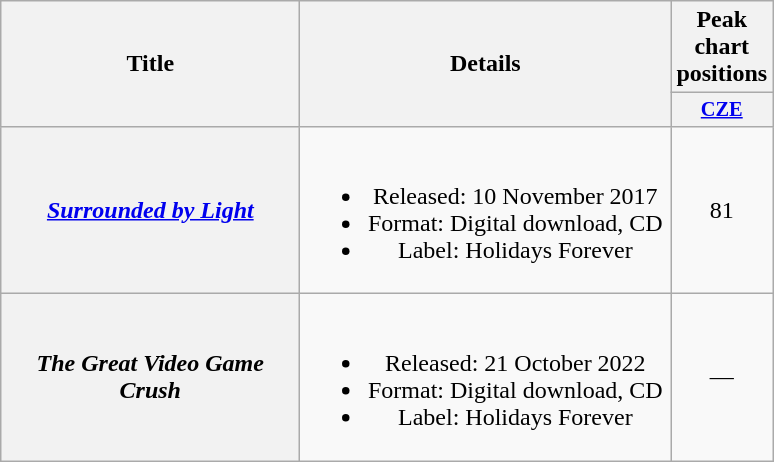<table class="wikitable plainrowheaders" style="text-align:center;">
<tr>
<th scope="col" rowspan="2" style="width:12em;">Title</th>
<th scope="col" rowspan="2" style="width:15em;">Details</th>
<th scope="col">Peak chart positions</th>
</tr>
<tr>
<th scope="col" style="width:3em;font-size:85%;"><a href='#'>CZE</a><br></th>
</tr>
<tr>
<th scope="row"><em><a href='#'>Surrounded by Light</a></em></th>
<td><br><ul><li>Released: 10 November 2017</li><li>Format: Digital download, CD</li><li>Label: Holidays Forever</li></ul></td>
<td>81</td>
</tr>
<tr>
<th scope="row"><em>The Great Video Game Crush</em></th>
<td><br><ul><li>Released: 21 October 2022</li><li>Format: Digital download, CD</li><li>Label: Holidays Forever</li></ul></td>
<td>—</td>
</tr>
</table>
